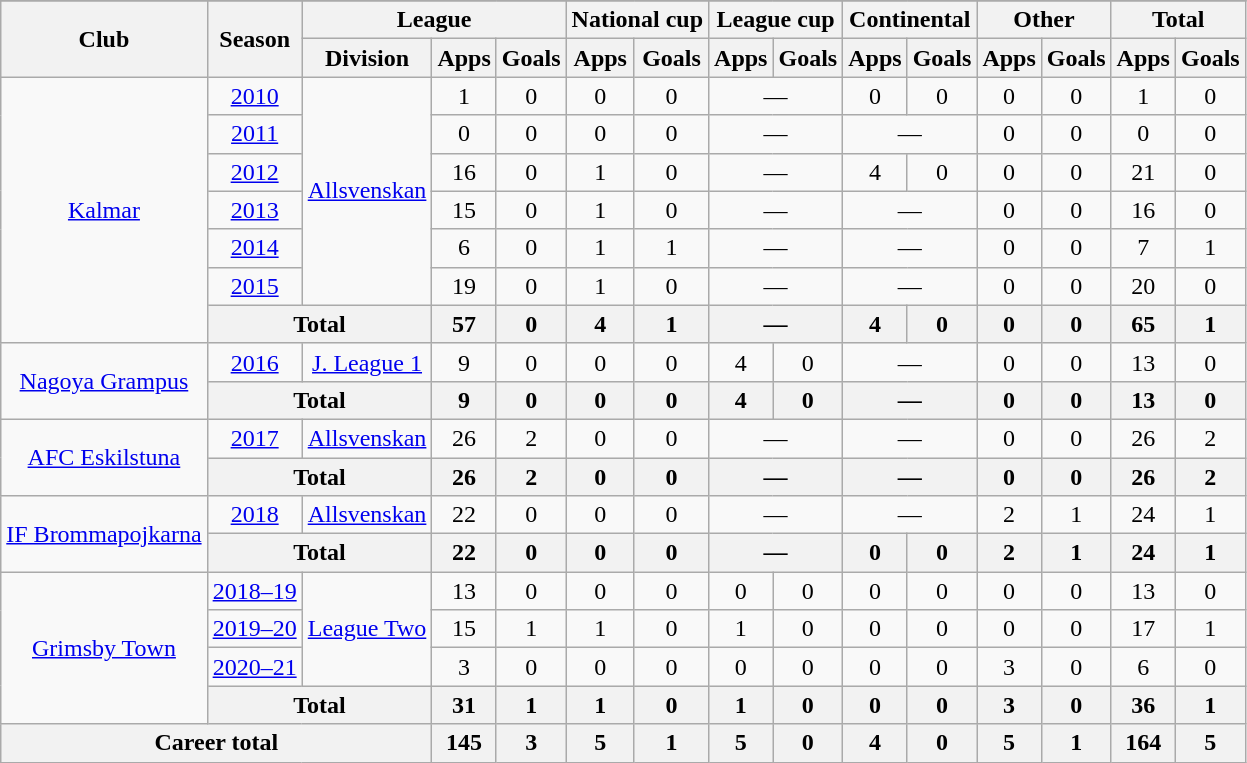<table class="wikitable" style="text-align:center;">
<tr>
</tr>
<tr>
<th rowspan="2">Club</th>
<th rowspan="2">Season</th>
<th colspan="3">League</th>
<th colspan="2">National cup</th>
<th colspan="2">League cup</th>
<th colspan="2">Continental</th>
<th colspan="2">Other</th>
<th colspan="2">Total</th>
</tr>
<tr>
<th>Division</th>
<th>Apps</th>
<th>Goals</th>
<th>Apps</th>
<th>Goals</th>
<th>Apps</th>
<th>Goals</th>
<th>Apps</th>
<th>Goals</th>
<th>Apps</th>
<th>Goals</th>
<th>Apps</th>
<th>Goals</th>
</tr>
<tr>
<td rowspan="7"><a href='#'>Kalmar</a></td>
<td><a href='#'>2010</a></td>
<td rowspan="6"><a href='#'>Allsvenskan</a></td>
<td>1</td>
<td>0</td>
<td>0</td>
<td>0</td>
<td colspan=2>—</td>
<td>0</td>
<td>0</td>
<td>0</td>
<td>0</td>
<td>1</td>
<td>0</td>
</tr>
<tr>
<td><a href='#'>2011</a></td>
<td>0</td>
<td>0</td>
<td>0</td>
<td>0</td>
<td colspan=2>—</td>
<td colspan=2>—</td>
<td>0</td>
<td>0</td>
<td>0</td>
<td>0</td>
</tr>
<tr>
<td><a href='#'>2012</a></td>
<td>16</td>
<td>0</td>
<td>1</td>
<td>0</td>
<td colspan=2>—</td>
<td>4</td>
<td>0</td>
<td>0</td>
<td>0</td>
<td>21</td>
<td>0</td>
</tr>
<tr>
<td><a href='#'>2013</a></td>
<td>15</td>
<td>0</td>
<td>1</td>
<td>0</td>
<td colspan=2>—</td>
<td colspan=2>—</td>
<td>0</td>
<td>0</td>
<td>16</td>
<td>0</td>
</tr>
<tr>
<td><a href='#'>2014</a></td>
<td>6</td>
<td>0</td>
<td>1</td>
<td>1</td>
<td colspan=2>—</td>
<td colspan=2>—</td>
<td>0</td>
<td>0</td>
<td>7</td>
<td>1</td>
</tr>
<tr>
<td><a href='#'>2015</a></td>
<td>19</td>
<td>0</td>
<td>1</td>
<td>0</td>
<td colspan=2>—</td>
<td colspan=2>—</td>
<td>0</td>
<td>0</td>
<td>20</td>
<td>0</td>
</tr>
<tr>
<th colspan="2">Total</th>
<th>57</th>
<th>0</th>
<th>4</th>
<th>1</th>
<th colspan=2>—</th>
<th>4</th>
<th>0</th>
<th>0</th>
<th>0</th>
<th>65</th>
<th>1</th>
</tr>
<tr>
<td rowspan="2"><a href='#'>Nagoya Grampus</a></td>
<td><a href='#'>2016</a></td>
<td rowspan="1" valign="center"><a href='#'>J. League 1</a></td>
<td>9</td>
<td>0</td>
<td>0</td>
<td>0</td>
<td>4</td>
<td>0</td>
<td colspan=2>—</td>
<td>0</td>
<td>0</td>
<td>13</td>
<td>0</td>
</tr>
<tr>
<th colspan="2">Total</th>
<th>9</th>
<th>0</th>
<th>0</th>
<th>0</th>
<th>4</th>
<th>0</th>
<th colspan=2>—</th>
<th>0</th>
<th>0</th>
<th>13</th>
<th>0</th>
</tr>
<tr>
<td rowspan="2"><a href='#'>AFC Eskilstuna</a></td>
<td><a href='#'>2017</a></td>
<td rowspan="1"><a href='#'>Allsvenskan</a></td>
<td>26</td>
<td>2</td>
<td>0</td>
<td>0</td>
<td colspan=2>—</td>
<td colspan=2>—</td>
<td>0</td>
<td>0</td>
<td>26</td>
<td>2</td>
</tr>
<tr>
<th colspan="2">Total</th>
<th>26</th>
<th>2</th>
<th>0</th>
<th>0</th>
<th colspan=2>—</th>
<th colspan=2>—</th>
<th>0</th>
<th>0</th>
<th>26</th>
<th>2</th>
</tr>
<tr>
<td rowspan="2"><a href='#'>IF Brommapojkarna</a></td>
<td><a href='#'>2018</a></td>
<td rowspan="1"><a href='#'>Allsvenskan</a></td>
<td>22</td>
<td>0</td>
<td>0</td>
<td>0</td>
<td colspan=2>—</td>
<td colspan=2>—</td>
<td>2</td>
<td>1</td>
<td>24</td>
<td>1</td>
</tr>
<tr>
<th colspan="2">Total</th>
<th>22</th>
<th>0</th>
<th>0</th>
<th>0</th>
<th colspan=2>—</th>
<th>0</th>
<th>0</th>
<th>2</th>
<th>1</th>
<th>24</th>
<th>1</th>
</tr>
<tr>
<td rowspan="4"><a href='#'>Grimsby Town</a></td>
<td><a href='#'>2018–19</a></td>
<td rowspan="3"><a href='#'>League Two</a></td>
<td>13</td>
<td>0</td>
<td>0</td>
<td>0</td>
<td>0</td>
<td>0</td>
<td>0</td>
<td>0</td>
<td>0</td>
<td>0</td>
<td>13</td>
<td>0</td>
</tr>
<tr>
<td><a href='#'>2019–20</a></td>
<td>15</td>
<td>1</td>
<td>1</td>
<td>0</td>
<td>1</td>
<td>0</td>
<td>0</td>
<td>0</td>
<td>0</td>
<td>0</td>
<td>17</td>
<td>1</td>
</tr>
<tr>
<td><a href='#'>2020–21</a></td>
<td>3</td>
<td>0</td>
<td>0</td>
<td>0</td>
<td>0</td>
<td>0</td>
<td>0</td>
<td>0</td>
<td>3</td>
<td>0</td>
<td>6</td>
<td>0</td>
</tr>
<tr>
<th colspan="2">Total</th>
<th>31</th>
<th>1</th>
<th>1</th>
<th>0</th>
<th>1</th>
<th>0</th>
<th>0</th>
<th>0</th>
<th>3</th>
<th>0</th>
<th>36</th>
<th>1</th>
</tr>
<tr>
<th colspan="3">Career total</th>
<th>145</th>
<th>3</th>
<th>5</th>
<th>1</th>
<th>5</th>
<th>0</th>
<th>4</th>
<th>0</th>
<th>5</th>
<th>1</th>
<th>164</th>
<th>5</th>
</tr>
</table>
